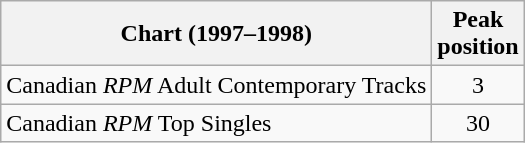<table class="wikitable" border="1">
<tr>
<th>Chart (1997–1998)</th>
<th>Peak<br>position</th>
</tr>
<tr>
<td>Canadian <em>RPM</em> Adult Contemporary Tracks</td>
<td align="center">3</td>
</tr>
<tr>
<td>Canadian <em>RPM</em> Top Singles</td>
<td align="center">30</td>
</tr>
</table>
